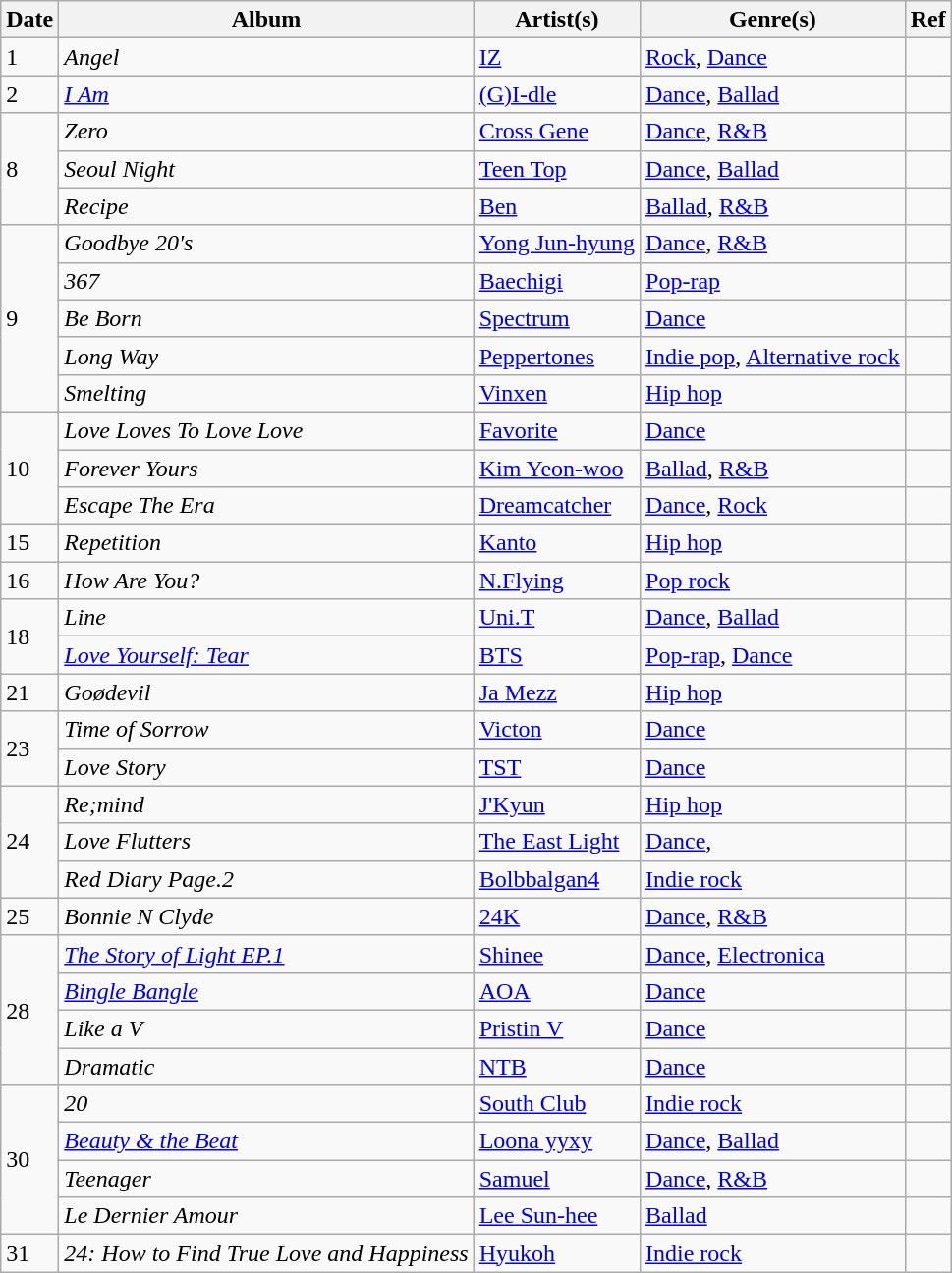<table class="wikitable">
<tr>
<th>Date</th>
<th>Album</th>
<th>Artist(s)</th>
<th>Genre(s)</th>
<th>Ref</th>
</tr>
<tr>
<td>1</td>
<td><em>Angel</em></td>
<td><a href='#'>IZ</a></td>
<td><a href='#'>Rock</a>, <a href='#'>Dance</a></td>
<td></td>
</tr>
<tr>
<td>2</td>
<td><em><a href='#'>I Am</a></em></td>
<td><a href='#'>(G)I-dle</a></td>
<td><a href='#'>Dance</a>, <a href='#'>Ballad</a></td>
<td></td>
</tr>
<tr>
<td rowspan="3">8</td>
<td><em>Zero</em></td>
<td><a href='#'>Cross Gene</a></td>
<td><a href='#'>Dance</a>, <a href='#'>R&B</a></td>
<td></td>
</tr>
<tr>
<td><em>Seoul Night</em></td>
<td><a href='#'>Teen Top</a></td>
<td><a href='#'>Dance</a>, <a href='#'>Ballad</a></td>
<td></td>
</tr>
<tr>
<td><em>Recipe</em></td>
<td><a href='#'>Ben</a></td>
<td><a href='#'>Ballad</a>, <a href='#'>R&B</a></td>
<td></td>
</tr>
<tr>
<td rowspan="5">9</td>
<td><em>Goodbye 20's</em></td>
<td><a href='#'>Yong Jun-hyung</a></td>
<td><a href='#'>Dance</a>, <a href='#'>R&B</a></td>
<td></td>
</tr>
<tr>
<td><em>367</em></td>
<td><a href='#'>Baechigi</a></td>
<td><a href='#'>Pop-rap</a></td>
<td></td>
</tr>
<tr>
<td><em>Be Born</em></td>
<td><a href='#'>Spectrum</a></td>
<td><a href='#'>Dance</a></td>
<td></td>
</tr>
<tr>
<td><em>Long Way</em></td>
<td><a href='#'>Peppertones</a></td>
<td><a href='#'>Indie pop</a>, <a href='#'>Alternative rock</a></td>
<td></td>
</tr>
<tr>
<td><em>Smelting</em></td>
<td><a href='#'>Vinxen</a></td>
<td><a href='#'>Hip hop</a></td>
<td></td>
</tr>
<tr>
<td rowspan="3">10</td>
<td><em>Love Loves To Love Love</em></td>
<td><a href='#'>Favorite</a></td>
<td><a href='#'>Dance</a></td>
<td></td>
</tr>
<tr>
<td><em>Forever Yours</em></td>
<td><a href='#'>Kim Yeon-woo</a></td>
<td><a href='#'>Ballad</a>, <a href='#'>R&B</a></td>
<td></td>
</tr>
<tr>
<td><em>Escape The Era</em></td>
<td><a href='#'>Dreamcatcher</a></td>
<td><a href='#'>Dance</a>, <a href='#'>Rock</a></td>
<td></td>
</tr>
<tr>
<td>15</td>
<td><em>Repetition</em></td>
<td><a href='#'>Kanto</a></td>
<td><a href='#'>Hip hop</a></td>
<td></td>
</tr>
<tr>
<td>16</td>
<td><em>How Are You?</em></td>
<td><a href='#'>N.Flying</a></td>
<td><a href='#'>Pop rock</a></td>
<td></td>
</tr>
<tr>
<td rowspan="2">18</td>
<td><em>Line </em></td>
<td><a href='#'>Uni.T</a></td>
<td><a href='#'>Dance</a>, <a href='#'>Ballad</a></td>
<td></td>
</tr>
<tr>
<td><em><a href='#'>Love Yourself: Tear</a></em></td>
<td><a href='#'>BTS</a></td>
<td><a href='#'>Pop-rap</a>, <a href='#'>Dance</a></td>
<td></td>
</tr>
<tr>
<td>21</td>
<td><em>Goødevil</em></td>
<td><a href='#'>Ja Mezz</a></td>
<td><a href='#'>Hip hop</a></td>
<td></td>
</tr>
<tr>
<td rowspan="2">23</td>
<td><em>Time of Sorrow</em></td>
<td><a href='#'>Victon</a></td>
<td><a href='#'>Dance</a></td>
<td></td>
</tr>
<tr>
<td><em>Love Story</em></td>
<td><a href='#'>TST</a></td>
<td><a href='#'>Dance</a></td>
<td></td>
</tr>
<tr>
<td rowspan=3>24</td>
<td><em>Re;mind</em></td>
<td><a href='#'>J'Kyun</a></td>
<td><a href='#'>Hip hop</a></td>
<td></td>
</tr>
<tr>
<td><em>Love Flutters</em></td>
<td><a href='#'>The East Light</a></td>
<td><a href='#'>Dance</a>,</td>
<td></td>
</tr>
<tr>
<td><em>Red Diary Page.2</em></td>
<td><a href='#'>Bolbbalgan4</a></td>
<td><a href='#'>Indie rock</a></td>
<td></td>
</tr>
<tr>
<td>25</td>
<td><em>Bonnie N Clyde</em></td>
<td><a href='#'>24K</a></td>
<td><a href='#'>Dance</a>, <a href='#'>R&B</a></td>
<td></td>
</tr>
<tr>
<td rowspan=4>28</td>
<td><em><a href='#'>The Story of Light EP.1</a></em></td>
<td><a href='#'>Shinee</a></td>
<td><a href='#'>Dance</a>, <a href='#'>Electronica</a></td>
<td></td>
</tr>
<tr>
<td><em><a href='#'>Bingle Bangle</a></em></td>
<td><a href='#'>AOA</a></td>
<td><a href='#'>Dance</a></td>
<td></td>
</tr>
<tr>
<td><em>Like a V</em></td>
<td><a href='#'>Pristin V</a></td>
<td><a href='#'>Dance</a></td>
<td></td>
</tr>
<tr>
<td><em>Dramatic</em></td>
<td><a href='#'>NTB</a></td>
<td><a href='#'>Dance</a></td>
<td></td>
</tr>
<tr>
<td rowspan="4">30</td>
<td><em>20</em></td>
<td><a href='#'>South Club</a></td>
<td><a href='#'>Indie rock</a></td>
<td></td>
</tr>
<tr>
<td><em><a href='#'>Beauty & the Beat</a></em></td>
<td><a href='#'>Loona yyxy</a></td>
<td><a href='#'>Dance</a>, <a href='#'>Ballad</a></td>
<td></td>
</tr>
<tr>
<td><em>Teenager</em></td>
<td><a href='#'>Samuel</a></td>
<td><a href='#'>Dance</a>, <a href='#'>R&B</a></td>
<td></td>
</tr>
<tr>
<td><em>Le Dernier Amour</em></td>
<td><a href='#'>Lee Sun-hee</a></td>
<td><a href='#'>Ballad</a></td>
<td></td>
</tr>
<tr>
<td>31</td>
<td><em>24: How to Find True Love and Happiness</em></td>
<td><a href='#'>Hyukoh</a></td>
<td><a href='#'>Indie rock</a></td>
<td></td>
</tr>
</table>
